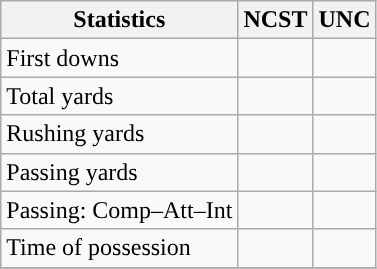<table class="wikitable" style="float: left;">
<tr>
<th>Statistics</th>
<th>NCST</th>
<th>UNC</th>
</tr>
<tr>
<td>First downs</td>
<td></td>
<td></td>
</tr>
<tr>
<td>Total yards</td>
<td></td>
<td></td>
</tr>
<tr>
<td>Rushing yards</td>
<td></td>
<td></td>
</tr>
<tr>
<td>Passing yards</td>
<td></td>
<td></td>
</tr>
<tr>
<td>Passing: Comp–Att–Int</td>
<td></td>
<td></td>
</tr>
<tr>
<td>Time of possession</td>
<td></td>
<td></td>
</tr>
<tr>
</tr>
</table>
